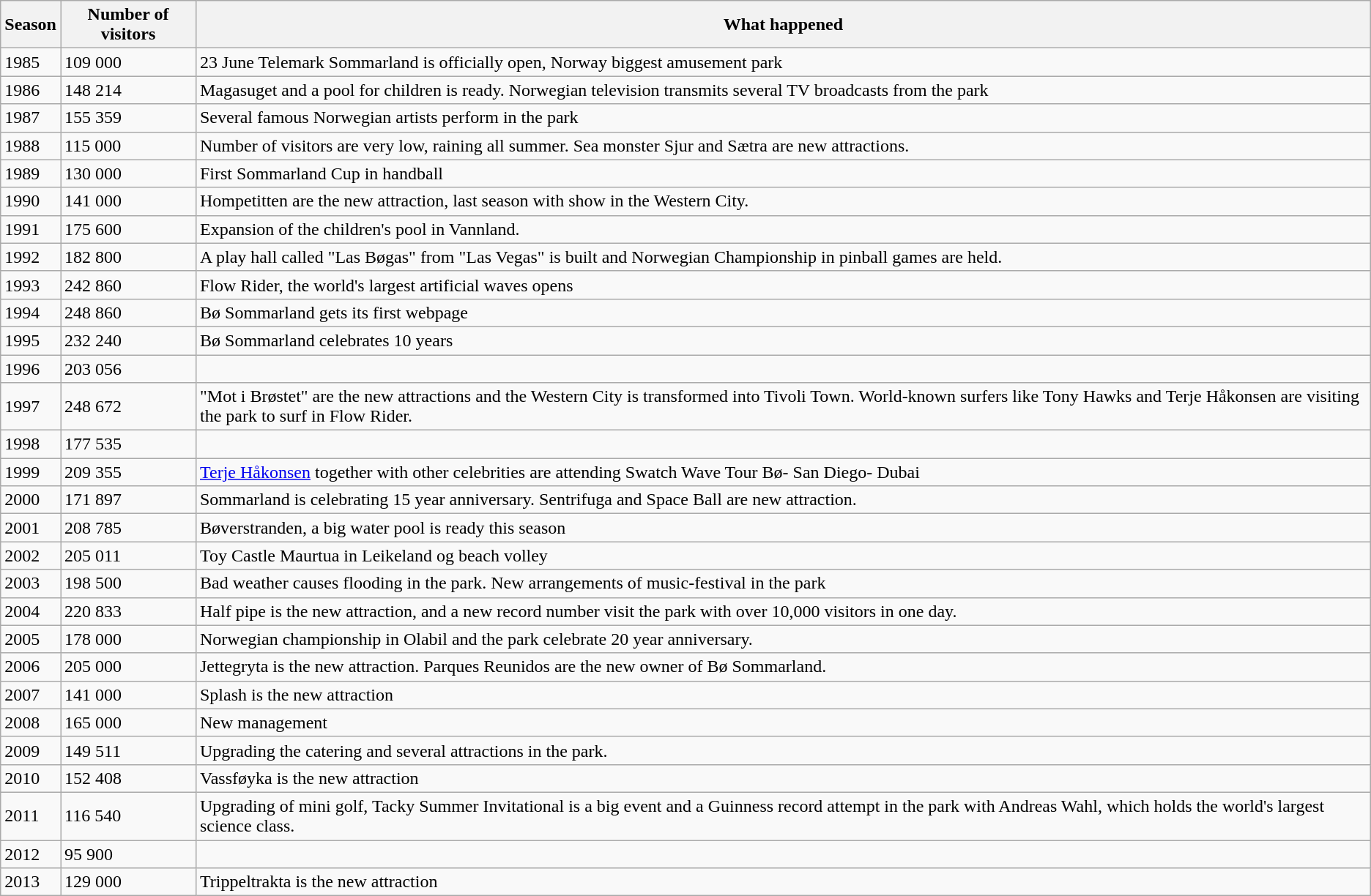<table class="wikitable">
<tr>
<th>Season</th>
<th>Number of visitors</th>
<th>What happened</th>
</tr>
<tr>
<td>1985</td>
<td>109 000</td>
<td>23 June Telemark Sommarland is officially open, Norway biggest amusement park</td>
</tr>
<tr>
<td>1986</td>
<td>148 214</td>
<td>Magasuget and a pool for children is ready. Norwegian television transmits several TV broadcasts from the park</td>
</tr>
<tr>
<td>1987</td>
<td>155 359</td>
<td>Several famous Norwegian artists perform in the park</td>
</tr>
<tr>
<td>1988</td>
<td>115 000</td>
<td>Number of visitors are very low, raining all summer. Sea monster Sjur and Sætra are new attractions.</td>
</tr>
<tr>
<td>1989</td>
<td>130 000</td>
<td>First Sommarland Cup in handball</td>
</tr>
<tr>
<td>1990</td>
<td>141 000</td>
<td>Hompetitten are the new attraction, last season with show in the Western City.</td>
</tr>
<tr>
<td>1991</td>
<td>175 600</td>
<td>Expansion of the children's pool in Vannland.</td>
</tr>
<tr>
<td>1992</td>
<td>182 800</td>
<td>A play hall called "Las Bøgas" from "Las Vegas" is built and Norwegian Championship in pinball games are held.</td>
</tr>
<tr>
<td>1993</td>
<td>242 860</td>
<td>Flow Rider, the world's largest artificial waves opens</td>
</tr>
<tr>
<td>1994</td>
<td>248 860</td>
<td>Bø Sommarland gets its first webpage</td>
</tr>
<tr>
<td>1995</td>
<td>232 240</td>
<td>Bø Sommarland celebrates 10 years</td>
</tr>
<tr>
<td>1996</td>
<td>203 056</td>
<td></td>
</tr>
<tr>
<td>1997</td>
<td>248 672</td>
<td>"Mot i Brøstet" are the new attractions and the Western City is transformed into Tivoli Town. World-known surfers like Tony Hawks and Terje Håkonsen are visiting the park to surf in Flow Rider.</td>
</tr>
<tr>
<td>1998</td>
<td>177 535</td>
<td></td>
</tr>
<tr>
<td>1999</td>
<td>209 355</td>
<td><a href='#'>Terje Håkonsen</a> together with other celebrities are attending Swatch Wave Tour Bø- San Diego- Dubai</td>
</tr>
<tr>
<td>2000</td>
<td>171 897</td>
<td>Sommarland is celebrating 15 year anniversary. Sentrifuga and Space Ball are new attraction.</td>
</tr>
<tr>
<td>2001</td>
<td>208 785</td>
<td>Bøverstranden, a big water pool is ready this season</td>
</tr>
<tr>
<td>2002</td>
<td>205 011</td>
<td>Toy Castle Maurtua in Leikeland og beach volley</td>
</tr>
<tr>
<td>2003</td>
<td>198 500</td>
<td>Bad weather causes flooding in the park. New arrangements of music-festival in the park</td>
</tr>
<tr>
<td>2004</td>
<td>220 833</td>
<td>Half pipe is the new attraction, and a new record number visit the park with over 10,000 visitors in one day.</td>
</tr>
<tr>
<td>2005</td>
<td>178 000</td>
<td>Norwegian championship in Olabil and the park celebrate 20 year anniversary.</td>
</tr>
<tr>
<td>2006</td>
<td>205 000</td>
<td>Jettegryta is the new attraction. Parques Reunidos are the new owner of Bø Sommarland.</td>
</tr>
<tr>
<td>2007</td>
<td>141 000</td>
<td>Splash is the new attraction</td>
</tr>
<tr>
<td>2008</td>
<td>165 000</td>
<td>New management</td>
</tr>
<tr>
<td>2009</td>
<td>149 511</td>
<td>Upgrading the catering and several attractions in the park.</td>
</tr>
<tr>
<td>2010</td>
<td>152 408</td>
<td>Vassføyka is the new attraction</td>
</tr>
<tr>
<td>2011</td>
<td>116 540</td>
<td>Upgrading of mini golf, Tacky Summer Invitational is a big event and a Guinness record attempt in the park with Andreas Wahl, which holds the world's largest science class.</td>
</tr>
<tr>
<td>2012</td>
<td>95 900</td>
<td></td>
</tr>
<tr>
<td>2013</td>
<td>129 000</td>
<td>Trippeltrakta is the new attraction</td>
</tr>
</table>
